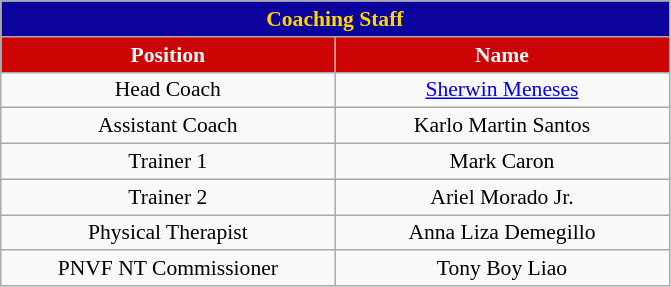<table class="wikitable" style="font-size:90%; text-align:center;">
<tr>
<th colspan="5" style= "background:#0C029C; color:gold; text-align: center"><strong>Coaching Staff</strong></th>
</tr>
<tr align=center>
<th style="width:15em; background:#CC0404; color:white;">Position</th>
<th style="width:15em; background:#CC0404; color:white;">Name</th>
</tr>
<tr>
<td>Head Coach</td>
<td> <a href='#'>Sherwin Meneses</a></td>
</tr>
<tr>
<td>Assistant Coach</td>
<td> Karlo Martin Santos</td>
</tr>
<tr>
<td>Trainer 1</td>
<td> Mark Caron</td>
</tr>
<tr>
<td>Trainer 2</td>
<td> Ariel Morado Jr.</td>
</tr>
<tr>
<td>Physical Therapist</td>
<td> Anna Liza Demegillo</td>
</tr>
<tr>
<td>PNVF NT Commissioner</td>
<td> Tony Boy Liao</td>
</tr>
</table>
